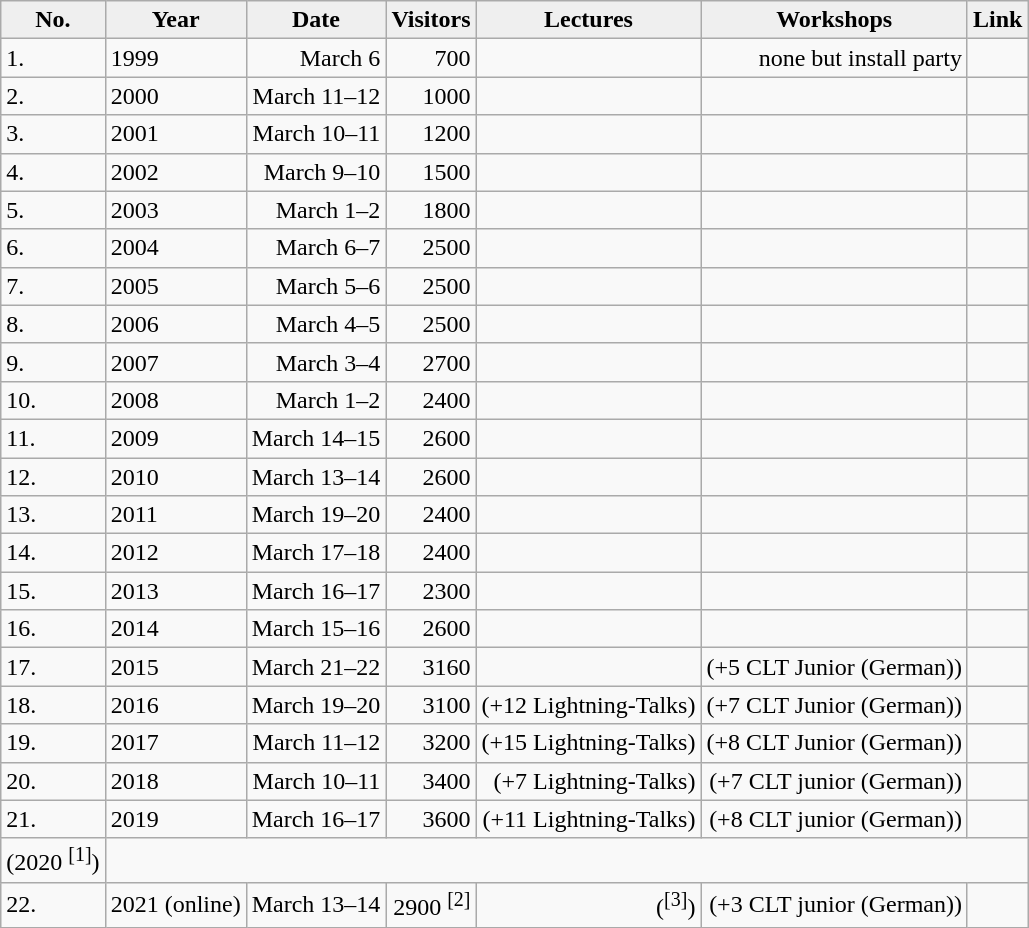<table class="wikitable">
<tr ---->
<th style="background:#efefef;">No.</th>
<th style="background:#efefef;">Year</th>
<th style="background:#efefef;">Date</th>
<th style="background:#efefef;">Visitors</th>
<th style="background:#efefef;">Lectures</th>
<th style="background:#efefef;">Workshops</th>
<th style="background:#efefef;">Link</th>
</tr>
<tr>
<td>1.</td>
<td>1999</td>
<td align="right">March 6</td>
<td align="right">700</td>
<td align="right"></td>
<td align="right">none but install party</td>
<td></td>
</tr>
<tr>
<td>2.</td>
<td>2000</td>
<td align="right">March 11–12</td>
<td align="right">1000</td>
<td align="right"></td>
<td align="right"></td>
<td></td>
</tr>
<tr>
<td>3.</td>
<td>2001</td>
<td align="right">March 10–11</td>
<td align="right">1200</td>
<td align="right"></td>
<td align="right"></td>
<td></td>
</tr>
<tr>
<td>4.</td>
<td>2002</td>
<td align="right">March 9–10</td>
<td align="right">1500</td>
<td align="right"></td>
<td align="right"></td>
<td></td>
</tr>
<tr>
<td>5.</td>
<td>2003</td>
<td align="right">March 1–2</td>
<td align="right">1800</td>
<td align="right"></td>
<td align="right"></td>
<td></td>
</tr>
<tr>
<td>6.</td>
<td>2004</td>
<td align="right">March 6–7</td>
<td align="right">2500</td>
<td align="right"></td>
<td align="right"></td>
<td></td>
</tr>
<tr>
<td>7.</td>
<td>2005</td>
<td align="right">March 5–6</td>
<td align="right">2500</td>
<td align="right"></td>
<td align="right"></td>
<td></td>
</tr>
<tr>
<td>8.</td>
<td>2006</td>
<td align="right">March 4–5</td>
<td align="right">2500</td>
<td align="right"></td>
<td align="right"></td>
<td></td>
</tr>
<tr>
<td>9.</td>
<td>2007</td>
<td align="right">March 3–4</td>
<td align="right">2700</td>
<td align="right"></td>
<td align="right"></td>
<td></td>
</tr>
<tr>
<td>10.</td>
<td>2008</td>
<td align="right">March 1–2</td>
<td align="right">2400</td>
<td align="right"></td>
<td align="right"></td>
<td></td>
</tr>
<tr>
<td>11.</td>
<td>2009</td>
<td align="right">March 14–15</td>
<td align="right">2600</td>
<td align="right"></td>
<td align="right"></td>
<td></td>
</tr>
<tr>
<td>12.</td>
<td>2010</td>
<td align="right">March 13–14</td>
<td align="right">2600</td>
<td align="right"></td>
<td align="right"></td>
<td></td>
</tr>
<tr>
<td>13.</td>
<td>2011</td>
<td align="right">March 19–20</td>
<td align="right">2400</td>
<td align="right"></td>
<td align="right"></td>
<td></td>
</tr>
<tr>
<td>14.</td>
<td>2012</td>
<td align="right">March 17–18</td>
<td align="right">2400</td>
<td align="right"></td>
<td align="right"></td>
<td></td>
</tr>
<tr>
<td>15.</td>
<td>2013</td>
<td align="right">March 16–17</td>
<td align="right">2300</td>
<td align="right"></td>
<td align="right"></td>
<td></td>
</tr>
<tr>
<td>16.</td>
<td>2014</td>
<td align="right">March 15–16</td>
<td align="right">2600</td>
<td align="right"></td>
<td align="right"></td>
<td></td>
</tr>
<tr>
<td>17.</td>
<td>2015</td>
<td align="right">March 21–22</td>
<td align="right">3160</td>
<td align="right"></td>
<td align="right"> (+5 CLT Junior (German))</td>
<td></td>
</tr>
<tr>
<td>18.</td>
<td>2016</td>
<td align="right">March 19–20</td>
<td align="right">3100</td>
<td align="right"> (+12 Lightning-Talks)</td>
<td align="right"> (+7 CLT Junior (German))</td>
<td></td>
</tr>
<tr>
<td>19.</td>
<td>2017</td>
<td align="right">March 11–12</td>
<td align="right">3200</td>
<td align="right"> (+15 Lightning-Talks)</td>
<td align="right"> (+8 CLT Junior (German))</td>
<td></td>
</tr>
<tr>
<td>20.</td>
<td>2018</td>
<td align="right">March 10–11</td>
<td align="right">3400</td>
<td align="right">  (+7 Lightning-Talks)</td>
<td align="right"> (+7 CLT junior (German))</td>
<td></td>
</tr>
<tr>
<td>21.</td>
<td>2019</td>
<td align="right">March 16–17</td>
<td align="right">3600</td>
<td align="right"> (+11 Lightning-Talks)</td>
<td align="right"> (+8 CLT junior (German))</td>
<td></td>
</tr>
<tr>
<td>(2020 <sup>[1]</sup>)</td>
</tr>
<tr>
<td>22.</td>
<td>2021 (online)</td>
<td align="right">March 13–14</td>
<td align="right">2900 <sup>[2]</sup></td>
<td align="right"> (<sup>[3]</sup>)</td>
<td align="right"> (+3 CLT junior (German))</td>
<td></td>
</tr>
</table>
